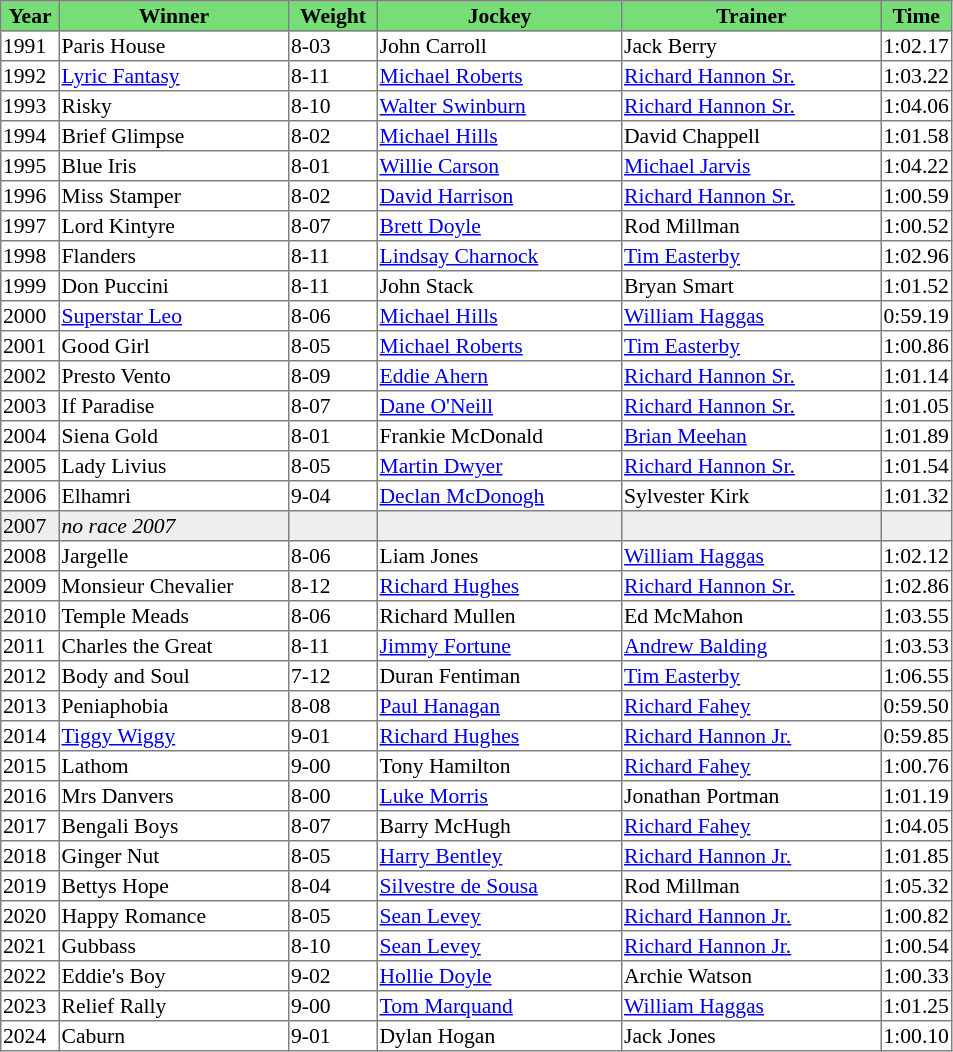<table class = "sortable" | border="1" style="border-collapse: collapse; font-size:90%">
<tr bgcolor="#77dd77" align="center">
<th width="36px"><strong>Year</strong><br></th>
<th width="150px"><strong>Winner</strong><br></th>
<th width="56px"><strong>Weight</strong><br></th>
<th width="160px"><strong>Jockey</strong><br></th>
<th width="170px"><strong>Trainer</strong><br></th>
<th><strong>Time</strong><br></th>
</tr>
<tr>
<td>1991</td>
<td>Paris House</td>
<td>8-03</td>
<td>John Carroll</td>
<td>Jack Berry</td>
<td>1:02.17</td>
</tr>
<tr>
<td>1992</td>
<td><a href='#'>Lyric Fantasy</a></td>
<td>8-11</td>
<td><a href='#'>Michael Roberts</a></td>
<td><a href='#'>Richard Hannon Sr.</a></td>
<td>1:03.22</td>
</tr>
<tr>
<td>1993</td>
<td>Risky</td>
<td>8-10</td>
<td><a href='#'>Walter Swinburn</a></td>
<td><a href='#'>Richard Hannon Sr.</a></td>
<td>1:04.06</td>
</tr>
<tr>
<td>1994</td>
<td>Brief Glimpse</td>
<td>8-02</td>
<td><a href='#'>Michael Hills</a></td>
<td>David Chappell</td>
<td>1:01.58</td>
</tr>
<tr>
<td>1995</td>
<td>Blue Iris</td>
<td>8-01</td>
<td><a href='#'>Willie Carson</a></td>
<td><a href='#'>Michael Jarvis</a></td>
<td>1:04.22</td>
</tr>
<tr>
<td>1996</td>
<td>Miss Stamper</td>
<td>8-02</td>
<td><a href='#'>David Harrison</a></td>
<td><a href='#'>Richard Hannon Sr.</a></td>
<td>1:00.59</td>
</tr>
<tr>
<td>1997</td>
<td>Lord Kintyre</td>
<td>8-07</td>
<td><a href='#'>Brett Doyle</a></td>
<td>Rod Millman</td>
<td>1:00.52</td>
</tr>
<tr>
<td>1998</td>
<td>Flanders</td>
<td>8-11</td>
<td><a href='#'>Lindsay Charnock</a></td>
<td><a href='#'>Tim Easterby</a></td>
<td>1:02.96</td>
</tr>
<tr>
<td>1999</td>
<td>Don Puccini</td>
<td>8-11</td>
<td>John Stack</td>
<td>Bryan Smart</td>
<td>1:01.52</td>
</tr>
<tr>
<td>2000</td>
<td><a href='#'>Superstar Leo</a></td>
<td>8-06</td>
<td><a href='#'>Michael Hills</a></td>
<td><a href='#'>William Haggas</a></td>
<td>0:59.19</td>
</tr>
<tr>
<td>2001</td>
<td>Good Girl</td>
<td>8-05</td>
<td><a href='#'>Michael Roberts</a></td>
<td><a href='#'>Tim Easterby</a></td>
<td>1:00.86</td>
</tr>
<tr>
<td>2002</td>
<td>Presto Vento</td>
<td>8-09</td>
<td><a href='#'>Eddie Ahern</a></td>
<td><a href='#'>Richard Hannon Sr.</a></td>
<td>1:01.14</td>
</tr>
<tr>
<td>2003</td>
<td>If Paradise</td>
<td>8-07</td>
<td><a href='#'>Dane O'Neill</a></td>
<td><a href='#'>Richard Hannon Sr.</a></td>
<td>1:01.05</td>
</tr>
<tr>
<td>2004</td>
<td>Siena Gold</td>
<td>8-01</td>
<td>Frankie McDonald</td>
<td><a href='#'>Brian Meehan</a></td>
<td>1:01.89</td>
</tr>
<tr>
<td>2005</td>
<td>Lady Livius</td>
<td>8-05</td>
<td><a href='#'>Martin Dwyer</a></td>
<td><a href='#'>Richard Hannon Sr.</a></td>
<td>1:01.54</td>
</tr>
<tr>
<td>2006</td>
<td>Elhamri</td>
<td>9-04</td>
<td><a href='#'>Declan McDonogh</a></td>
<td>Sylvester Kirk</td>
<td>1:01.32</td>
</tr>
<tr bgcolor="#eeeeee">
<td><span>2007</span></td>
<td><em>no race 2007</em> </td>
<td></td>
<td></td>
<td></td>
<td></td>
</tr>
<tr>
<td>2008</td>
<td>Jargelle</td>
<td>8-06</td>
<td>Liam Jones</td>
<td><a href='#'>William Haggas</a></td>
<td>1:02.12</td>
</tr>
<tr>
<td>2009</td>
<td>Monsieur Chevalier</td>
<td>8-12</td>
<td><a href='#'>Richard Hughes</a></td>
<td><a href='#'>Richard Hannon Sr.</a></td>
<td>1:02.86</td>
</tr>
<tr>
<td>2010</td>
<td>Temple Meads</td>
<td>8-06</td>
<td>Richard Mullen</td>
<td>Ed McMahon</td>
<td>1:03.55</td>
</tr>
<tr>
<td>2011</td>
<td>Charles the Great</td>
<td>8-11</td>
<td><a href='#'>Jimmy Fortune</a></td>
<td><a href='#'>Andrew Balding</a></td>
<td>1:03.53</td>
</tr>
<tr>
<td>2012</td>
<td>Body and Soul</td>
<td>7-12</td>
<td>Duran Fentiman</td>
<td><a href='#'>Tim Easterby</a></td>
<td>1:06.55</td>
</tr>
<tr>
<td>2013</td>
<td>Peniaphobia</td>
<td>8-08</td>
<td><a href='#'>Paul Hanagan</a></td>
<td><a href='#'>Richard Fahey</a></td>
<td>0:59.50</td>
</tr>
<tr>
<td>2014</td>
<td><a href='#'>Tiggy Wiggy</a></td>
<td>9-01</td>
<td><a href='#'>Richard Hughes</a></td>
<td><a href='#'>Richard Hannon Jr.</a></td>
<td>0:59.85</td>
</tr>
<tr>
<td>2015</td>
<td>Lathom</td>
<td>9-00</td>
<td>Tony Hamilton</td>
<td><a href='#'>Richard Fahey</a></td>
<td>1:00.76</td>
</tr>
<tr>
<td>2016</td>
<td>Mrs Danvers</td>
<td>8-00</td>
<td><a href='#'>Luke Morris</a></td>
<td>Jonathan Portman</td>
<td>1:01.19</td>
</tr>
<tr>
<td>2017</td>
<td>Bengali Boys</td>
<td>8-07</td>
<td>Barry McHugh</td>
<td><a href='#'>Richard Fahey</a></td>
<td>1:04.05</td>
</tr>
<tr>
<td>2018</td>
<td>Ginger Nut</td>
<td>8-05</td>
<td><a href='#'>Harry Bentley</a></td>
<td><a href='#'>Richard Hannon Jr.</a></td>
<td>1:01.85</td>
</tr>
<tr>
<td>2019</td>
<td>Bettys Hope</td>
<td>8-04</td>
<td><a href='#'>Silvestre de Sousa</a></td>
<td>Rod Millman</td>
<td>1:05.32</td>
</tr>
<tr>
<td>2020</td>
<td>Happy Romance</td>
<td>8-05</td>
<td><a href='#'>Sean Levey</a></td>
<td><a href='#'>Richard Hannon Jr.</a></td>
<td>1:00.82</td>
</tr>
<tr>
<td>2021</td>
<td>Gubbass</td>
<td>8-10</td>
<td><a href='#'>Sean Levey</a></td>
<td><a href='#'>Richard Hannon Jr.</a></td>
<td>1:00.54</td>
</tr>
<tr>
<td>2022</td>
<td>Eddie's Boy</td>
<td>9-02</td>
<td><a href='#'>Hollie Doyle</a></td>
<td>Archie Watson</td>
<td>1:00.33</td>
</tr>
<tr>
<td>2023</td>
<td>Relief Rally</td>
<td>9-00</td>
<td><a href='#'>Tom Marquand</a></td>
<td><a href='#'>William Haggas</a></td>
<td>1:01.25</td>
</tr>
<tr>
<td>2024</td>
<td>Caburn</td>
<td>9-01</td>
<td>Dylan Hogan</td>
<td>Jack Jones</td>
<td>1:00.10</td>
</tr>
</table>
